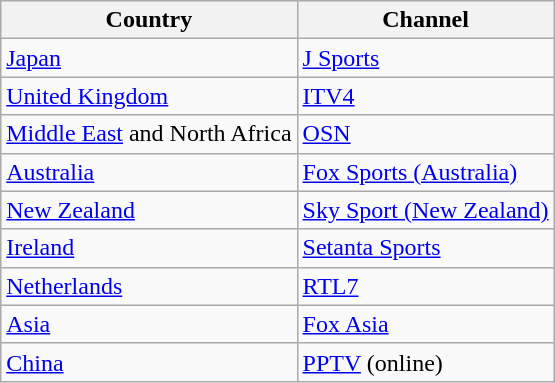<table class="wikitable" style="font-size:100%; text-align:left">
<tr>
<th>Country</th>
<th>Channel</th>
</tr>
<tr>
<td> <a href='#'>Japan</a></td>
<td><a href='#'>J Sports</a></td>
</tr>
<tr>
<td> <a href='#'>United Kingdom</a></td>
<td><a href='#'>ITV4</a></td>
</tr>
<tr>
<td><a href='#'>Middle East</a> and North Africa</td>
<td><a href='#'>OSN</a></td>
</tr>
<tr>
<td> <a href='#'>Australia</a></td>
<td><a href='#'>Fox Sports (Australia)</a></td>
</tr>
<tr>
<td> <a href='#'>New Zealand</a></td>
<td><a href='#'>Sky Sport (New Zealand)</a></td>
</tr>
<tr>
<td> <a href='#'>Ireland</a></td>
<td><a href='#'>Setanta Sports</a></td>
</tr>
<tr>
<td> <a href='#'>Netherlands</a></td>
<td><a href='#'>RTL7</a></td>
</tr>
<tr>
<td><a href='#'>Asia</a></td>
<td><a href='#'>Fox Asia</a></td>
</tr>
<tr>
<td> <a href='#'>China</a></td>
<td><a href='#'>PPTV</a> (online)</td>
</tr>
</table>
